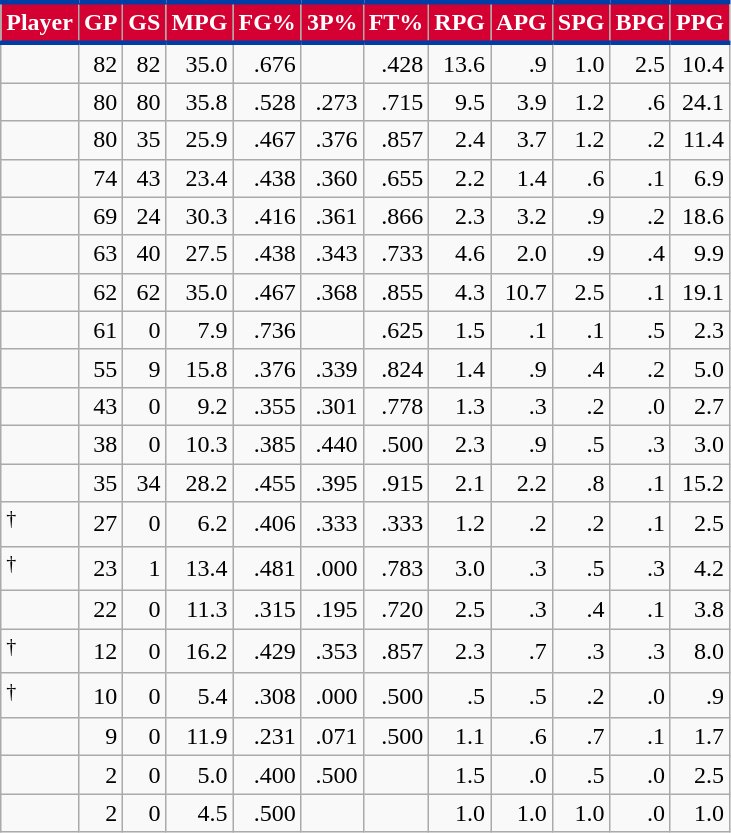<table class="wikitable sortable" style="text-align:right;">
<tr>
<th style="background:#D50032; color:#FFFFFF; border-top:#003DA5 3px solid; border-bottom:#003DA5 3px solid;">Player</th>
<th style="background:#D50032; color:#FFFFFF; border-top:#003DA5 3px solid; border-bottom:#003DA5 3px solid;">GP</th>
<th style="background:#D50032; color:#FFFFFF; border-top:#003DA5 3px solid; border-bottom:#003DA5 3px solid;">GS</th>
<th style="background:#D50032; color:#FFFFFF; border-top:#003DA5 3px solid; border-bottom:#003DA5 3px solid;">MPG</th>
<th style="background:#D50032; color:#FFFFFF; border-top:#003DA5 3px solid; border-bottom:#003DA5 3px solid;">FG%</th>
<th style="background:#D50032; color:#FFFFFF; border-top:#003DA5 3px solid; border-bottom:#003DA5 3px solid;">3P%</th>
<th style="background:#D50032; color:#FFFFFF; border-top:#003DA5 3px solid; border-bottom:#003DA5 3px solid;">FT%</th>
<th style="background:#D50032; color:#FFFFFF; border-top:#003DA5 3px solid; border-bottom:#003DA5 3px solid;">RPG</th>
<th style="background:#D50032; color:#FFFFFF; border-top:#003DA5 3px solid; border-bottom:#003DA5 3px solid;">APG</th>
<th style="background:#D50032; color:#FFFFFF; border-top:#003DA5 3px solid; border-bottom:#003DA5 3px solid;">SPG</th>
<th style="background:#D50032; color:#FFFFFF; border-top:#003DA5 3px solid; border-bottom:#003DA5 3px solid;">BPG</th>
<th style="background:#D50032; color:#FFFFFF; border-top:#003DA5 3px solid; border-bottom:#003DA5 3px solid;">PPG</th>
</tr>
<tr>
<td style="text-align:left;"></td>
<td>82</td>
<td>82</td>
<td>35.0</td>
<td>.676</td>
<td></td>
<td>.428</td>
<td>13.6</td>
<td>.9</td>
<td>1.0</td>
<td>2.5</td>
<td>10.4</td>
</tr>
<tr>
<td style="text-align:left;"></td>
<td>80</td>
<td>80</td>
<td>35.8</td>
<td>.528</td>
<td>.273</td>
<td>.715</td>
<td>9.5</td>
<td>3.9</td>
<td>1.2</td>
<td>.6</td>
<td>24.1</td>
</tr>
<tr>
<td style="text-align:left;"></td>
<td>80</td>
<td>35</td>
<td>25.9</td>
<td>.467</td>
<td>.376</td>
<td>.857</td>
<td>2.4</td>
<td>3.7</td>
<td>1.2</td>
<td>.2</td>
<td>11.4</td>
</tr>
<tr>
<td style="text-align:left;"></td>
<td>74</td>
<td>43</td>
<td>23.4</td>
<td>.438</td>
<td>.360</td>
<td>.655</td>
<td>2.2</td>
<td>1.4</td>
<td>.6</td>
<td>.1</td>
<td>6.9</td>
</tr>
<tr>
<td style="text-align:left;"></td>
<td>69</td>
<td>24</td>
<td>30.3</td>
<td>.416</td>
<td>.361</td>
<td>.866</td>
<td>2.3</td>
<td>3.2</td>
<td>.9</td>
<td>.2</td>
<td>18.6</td>
</tr>
<tr>
<td style="text-align:left;"></td>
<td>63</td>
<td>40</td>
<td>27.5</td>
<td>.438</td>
<td>.343</td>
<td>.733</td>
<td>4.6</td>
<td>2.0</td>
<td>.9</td>
<td>.4</td>
<td>9.9</td>
</tr>
<tr>
<td style="text-align:left;"></td>
<td>62</td>
<td>62</td>
<td>35.0</td>
<td>.467</td>
<td>.368</td>
<td>.855</td>
<td>4.3</td>
<td>10.7</td>
<td>2.5</td>
<td>.1</td>
<td>19.1</td>
</tr>
<tr>
<td style="text-align:left;"></td>
<td>61</td>
<td>0</td>
<td>7.9</td>
<td>.736</td>
<td></td>
<td>.625</td>
<td>1.5</td>
<td>.1</td>
<td>.1</td>
<td>.5</td>
<td>2.3</td>
</tr>
<tr>
<td style="text-align:left;"></td>
<td>55</td>
<td>9</td>
<td>15.8</td>
<td>.376</td>
<td>.339</td>
<td>.824</td>
<td>1.4</td>
<td>.9</td>
<td>.4</td>
<td>.2</td>
<td>5.0</td>
</tr>
<tr>
<td style="text-align:left;"></td>
<td>43</td>
<td>0</td>
<td>9.2</td>
<td>.355</td>
<td>.301</td>
<td>.778</td>
<td>1.3</td>
<td>.3</td>
<td>.2</td>
<td>.0</td>
<td>2.7</td>
</tr>
<tr>
<td style="text-align:left;"></td>
<td>38</td>
<td>0</td>
<td>10.3</td>
<td>.385</td>
<td>.440</td>
<td>.500</td>
<td>2.3</td>
<td>.9</td>
<td>.5</td>
<td>.3</td>
<td>3.0</td>
</tr>
<tr>
<td style="text-align:left;"></td>
<td>35</td>
<td>34</td>
<td>28.2</td>
<td>.455</td>
<td>.395</td>
<td>.915</td>
<td>2.1</td>
<td>2.2</td>
<td>.8</td>
<td>.1</td>
<td>15.2</td>
</tr>
<tr>
<td style="text-align:left;"><sup>†</sup></td>
<td>27</td>
<td>0</td>
<td>6.2</td>
<td>.406</td>
<td>.333</td>
<td>.333</td>
<td>1.2</td>
<td>.2</td>
<td>.2</td>
<td>.1</td>
<td>2.5</td>
</tr>
<tr>
<td style="text-align:left;"><sup>†</sup></td>
<td>23</td>
<td>1</td>
<td>13.4</td>
<td>.481</td>
<td>.000</td>
<td>.783</td>
<td>3.0</td>
<td>.3</td>
<td>.5</td>
<td>.3</td>
<td>4.2</td>
</tr>
<tr>
<td style="text-align:left;"></td>
<td>22</td>
<td>0</td>
<td>11.3</td>
<td>.315</td>
<td>.195</td>
<td>.720</td>
<td>2.5</td>
<td>.3</td>
<td>.4</td>
<td>.1</td>
<td>3.8</td>
</tr>
<tr>
<td style="text-align:left;"><sup>†</sup></td>
<td>12</td>
<td>0</td>
<td>16.2</td>
<td>.429</td>
<td>.353</td>
<td>.857</td>
<td>2.3</td>
<td>.7</td>
<td>.3</td>
<td>.3</td>
<td>8.0</td>
</tr>
<tr>
<td style="text-align:left;"><sup>†</sup></td>
<td>10</td>
<td>0</td>
<td>5.4</td>
<td>.308</td>
<td>.000</td>
<td>.500</td>
<td>.5</td>
<td>.5</td>
<td>.2</td>
<td>.0</td>
<td>.9</td>
</tr>
<tr>
<td style="text-align:left;"></td>
<td>9</td>
<td>0</td>
<td>11.9</td>
<td>.231</td>
<td>.071</td>
<td>.500</td>
<td>1.1</td>
<td>.6</td>
<td>.7</td>
<td>.1</td>
<td>1.7</td>
</tr>
<tr>
<td style="text-align:left;"></td>
<td>2</td>
<td>0</td>
<td>5.0</td>
<td>.400</td>
<td>.500</td>
<td></td>
<td>1.5</td>
<td>.0</td>
<td>.5</td>
<td>.0</td>
<td>2.5</td>
</tr>
<tr>
<td style="text-align:left;"></td>
<td>2</td>
<td>0</td>
<td>4.5</td>
<td>.500</td>
<td></td>
<td></td>
<td>1.0</td>
<td>1.0</td>
<td>1.0</td>
<td>.0</td>
<td>1.0</td>
</tr>
</table>
